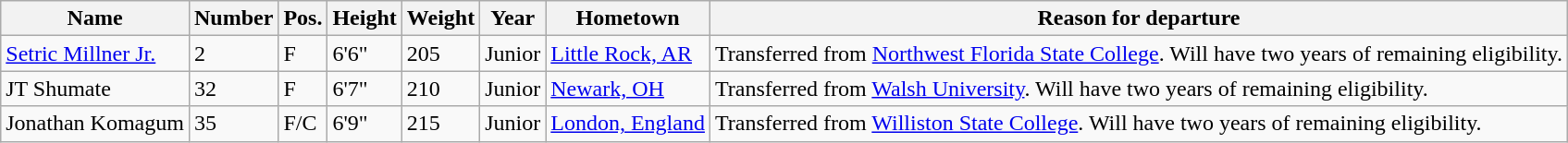<table class="wikitable sortable" border="1">
<tr>
<th>Name</th>
<th>Number</th>
<th>Pos.</th>
<th>Height</th>
<th>Weight</th>
<th>Year</th>
<th>Hometown</th>
<th class="unsortable">Reason for departure</th>
</tr>
<tr>
<td><a href='#'>Setric Millner Jr.</a></td>
<td>2</td>
<td>F</td>
<td>6'6"</td>
<td>205</td>
<td>Junior</td>
<td><a href='#'>Little Rock, AR</a></td>
<td>Transferred from <a href='#'>Northwest Florida State College</a>. Will have two years of remaining eligibility.</td>
</tr>
<tr>
<td>JT Shumate</td>
<td>32</td>
<td>F</td>
<td>6'7"</td>
<td>210</td>
<td>Junior</td>
<td><a href='#'>Newark, OH</a></td>
<td>Transferred from <a href='#'>Walsh University</a>. Will have two years of remaining eligibility.</td>
</tr>
<tr>
<td>Jonathan Komagum</td>
<td>35</td>
<td>F/C</td>
<td>6'9"</td>
<td>215</td>
<td>Junior</td>
<td><a href='#'>London, England</a></td>
<td>Transferred from <a href='#'>Williston State College</a>. Will have two years of remaining eligibility.</td>
</tr>
</table>
